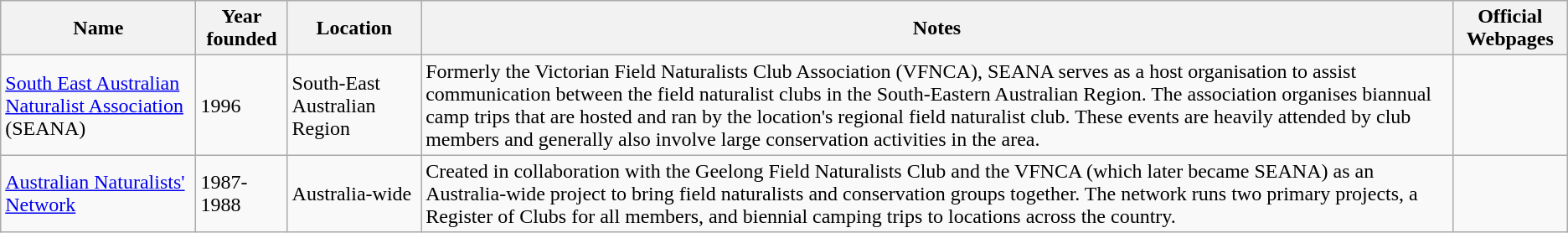<table class="wikitable sortable">
<tr>
<th>Name</th>
<th>Year founded</th>
<th>Location</th>
<th>Notes</th>
<th>Official Webpages</th>
</tr>
<tr>
<td><a href='#'>South East Australian Naturalist Association</a> (SEANA)</td>
<td>1996</td>
<td>South-East Australian Region</td>
<td>Formerly the Victorian Field Naturalists Club Association (VFNCA), SEANA serves as a host organisation to assist communication between the field naturalist clubs in the South-Eastern Australian Region. The association organises biannual camp trips that are hosted and ran by the location's regional field naturalist club. These events are heavily attended by club members and generally also involve large conservation activities in the area.</td>
<td></td>
</tr>
<tr>
<td><a href='#'>Australian Naturalists' Network</a></td>
<td>1987-1988</td>
<td>Australia-wide</td>
<td>Created in collaboration with the Geelong Field Naturalists Club and the VFNCA (which later became SEANA) as an Australia-wide project to bring field naturalists and conservation groups together. The network runs two primary projects, a Register of Clubs for all members, and biennial camping trips to locations across the country.</td>
<td></td>
</tr>
</table>
